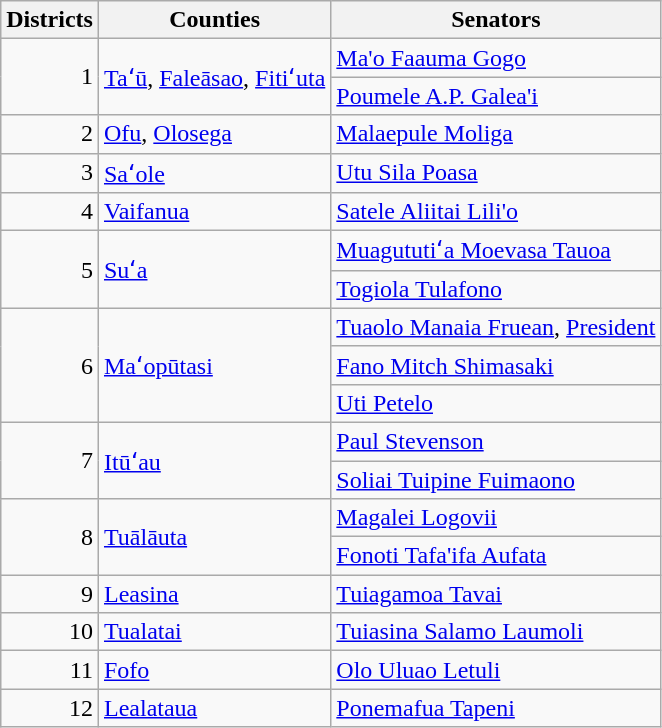<table class="wikitable sortable">
<tr>
<th>Districts</th>
<th>Counties</th>
<th>Senators</th>
</tr>
<tr>
<td align=right rowspan=2>1</td>
<td rowspan=2><a href='#'>Taʻū</a>, <a href='#'>Faleāsao</a>, <a href='#'>Fitiʻuta</a></td>
<td><a href='#'>Ma'o Faauma Gogo</a></td>
</tr>
<tr>
<td><a href='#'>Poumele A.P. Galea'i</a></td>
</tr>
<tr>
<td align=right>2</td>
<td><a href='#'>Ofu</a>, <a href='#'>Olosega</a></td>
<td><a href='#'>Malaepule Moliga</a></td>
</tr>
<tr>
<td align=right>3</td>
<td><a href='#'>Saʻole</a></td>
<td><a href='#'>Utu Sila Poasa</a></td>
</tr>
<tr>
<td align=right>4</td>
<td><a href='#'>Vaifanua</a></td>
<td><a href='#'>Satele Aliitai Lili'o</a></td>
</tr>
<tr>
<td align=right rowspan=2>5</td>
<td rowspan=2><a href='#'>Suʻa</a></td>
<td><a href='#'>Muagututiʻa Moevasa Tauoa</a></td>
</tr>
<tr>
<td><a href='#'>Togiola Tulafono</a></td>
</tr>
<tr>
<td align=right rowspan=3>6</td>
<td rowspan=3><a href='#'>Maʻopūtasi</a></td>
<td><a href='#'>Tuaolo Manaia Fruean</a>, <a href='#'>President</a></td>
</tr>
<tr>
<td><a href='#'>Fano Mitch Shimasaki</a></td>
</tr>
<tr>
<td><a href='#'>Uti Petelo</a></td>
</tr>
<tr>
<td align=right rowspan=2>7</td>
<td rowspan=2><a href='#'>Itūʻau</a></td>
<td><a href='#'>Paul Stevenson</a></td>
</tr>
<tr>
<td><a href='#'>Soliai Tuipine Fuimaono</a></td>
</tr>
<tr>
<td align=right rowspan=2>8</td>
<td rowspan=2><a href='#'>Tuālāuta</a></td>
<td><a href='#'>Magalei Logovii</a></td>
</tr>
<tr>
<td><a href='#'>Fonoti Tafa'ifa Aufata</a></td>
</tr>
<tr>
<td align=right>9</td>
<td><a href='#'>Leasina</a></td>
<td><a href='#'>Tuiagamoa Tavai</a></td>
</tr>
<tr>
<td align=right>10</td>
<td><a href='#'>Tualatai</a></td>
<td><a href='#'>Tuiasina Salamo Laumoli</a></td>
</tr>
<tr>
<td align=right>11</td>
<td><a href='#'>Fofo</a></td>
<td><a href='#'>Olo Uluao Letuli</a></td>
</tr>
<tr>
<td align=right>12</td>
<td><a href='#'>Lealataua</a></td>
<td><a href='#'>Ponemafua Tapeni</a></td>
</tr>
</table>
